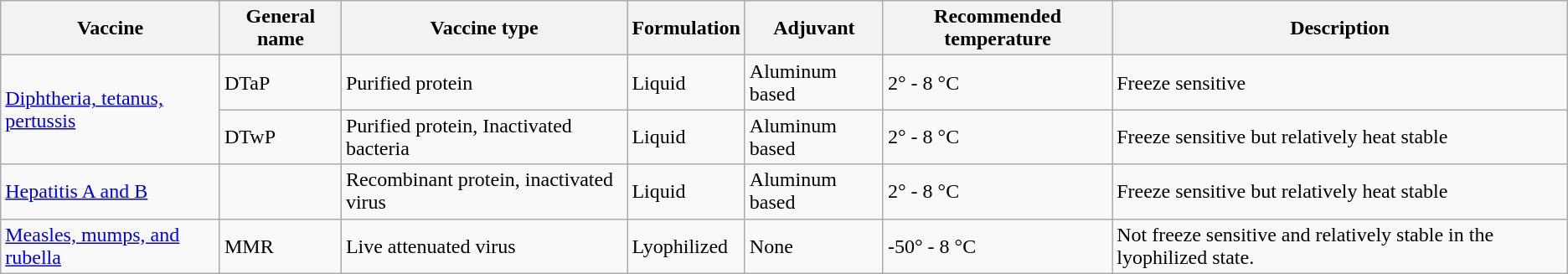<table class="wikitable">
<tr>
<th>Vaccine</th>
<th>General name</th>
<th>Vaccine type</th>
<th>Formulation</th>
<th>Adjuvant</th>
<th>Recommended temperature</th>
<th>Description</th>
</tr>
<tr>
<td rowspan="2"><a href='#'>Diphtheria, tetanus, pertussis</a></td>
<td>DTaP</td>
<td>Purified protein</td>
<td>Liquid</td>
<td>Aluminum based</td>
<td>2° - 8 °C</td>
<td>Freeze sensitive</td>
</tr>
<tr>
<td>DTwP</td>
<td>Purified protein, Inactivated bacteria</td>
<td>Liquid</td>
<td>Aluminum based</td>
<td>2° - 8 °C</td>
<td>Freeze sensitive but relatively heat stable</td>
</tr>
<tr>
<td><a href='#'>Hepatitis A and B</a></td>
<td></td>
<td>Recombinant protein, inactivated virus</td>
<td>Liquid</td>
<td>Aluminum based</td>
<td>2° - 8 °C</td>
<td>Freeze sensitive but relatively heat stable</td>
</tr>
<tr>
<td><a href='#'>Measles, mumps, and rubella</a></td>
<td>MMR</td>
<td>Live attenuated virus</td>
<td>Lyophilized</td>
<td>None</td>
<td>-50° - 8 °C</td>
<td>Not freeze sensitive  and relatively stable in the lyophilized state.</td>
</tr>
</table>
